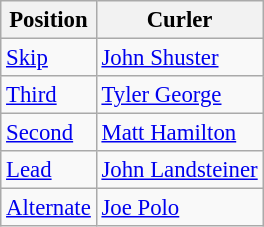<table class="wikitable sortable" style=font-size:95%>
<tr>
<th>Position</th>
<th>Curler</th>
</tr>
<tr>
<td><a href='#'>Skip</a></td>
<td><a href='#'>John Shuster</a></td>
</tr>
<tr>
<td><a href='#'>Third</a></td>
<td><a href='#'>Tyler George</a></td>
</tr>
<tr>
<td><a href='#'>Second</a></td>
<td><a href='#'>Matt Hamilton</a></td>
</tr>
<tr>
<td><a href='#'>Lead</a></td>
<td><a href='#'>John Landsteiner</a></td>
</tr>
<tr>
<td><a href='#'>Alternate</a></td>
<td><a href='#'>Joe Polo</a></td>
</tr>
</table>
